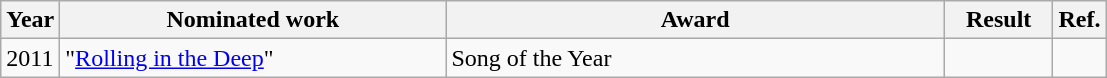<table class="wikitable">
<tr>
<th>Year</th>
<th width="250">Nominated work</th>
<th width="325">Award</th>
<th width="65">Result</th>
<th>Ref.</th>
</tr>
<tr>
<td>2011</td>
<td>"<a href='#'>Rolling in the Deep</a>"</td>
<td>Song of the Year</td>
<td></td>
<td></td>
</tr>
</table>
